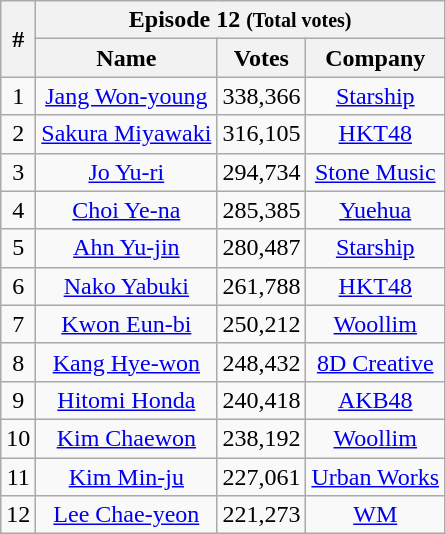<table class="wikitable sortable" style="text-align:center;">
<tr>
<th rowspan="2">#</th>
<th colspan="3">Episode 12 <small>(Total votes)</small></th>
</tr>
<tr>
<th>Name</th>
<th>Votes</th>
<th>Company</th>
</tr>
<tr>
<td>1</td>
<td><a href='#'>Jang Won-young</a> </td>
<td>338,366</td>
<td><a href='#'>Starship</a></td>
</tr>
<tr>
<td>2</td>
<td><a href='#'>Sakura Miyawaki</a> </td>
<td>316,105</td>
<td><a href='#'>HKT48</a></td>
</tr>
<tr>
<td>3</td>
<td><a href='#'>Jo Yu-ri</a> </td>
<td>294,734</td>
<td><a href='#'>Stone Music</a></td>
</tr>
<tr>
<td>4</td>
<td><a href='#'>Choi Ye-na</a> </td>
<td>285,385</td>
<td><a href='#'>Yuehua</a></td>
</tr>
<tr>
<td>5</td>
<td><a href='#'>Ahn Yu-jin</a> </td>
<td>280,487</td>
<td><a href='#'>Starship</a></td>
</tr>
<tr>
<td>6</td>
<td><a href='#'>Nako Yabuki</a> </td>
<td>261,788</td>
<td><a href='#'>HKT48</a></td>
</tr>
<tr>
<td>7</td>
<td><a href='#'>Kwon Eun-bi</a> </td>
<td>250,212</td>
<td><a href='#'>Woollim</a></td>
</tr>
<tr>
<td>8</td>
<td><a href='#'>Kang Hye-won</a> </td>
<td>248,432</td>
<td><a href='#'>8D Creative</a></td>
</tr>
<tr>
<td>9</td>
<td><a href='#'>Hitomi Honda</a> </td>
<td>240,418</td>
<td><a href='#'>AKB48</a></td>
</tr>
<tr>
<td>10</td>
<td><a href='#'>Kim Chaewon</a> </td>
<td>238,192</td>
<td><a href='#'>Woollim</a></td>
</tr>
<tr>
<td>11</td>
<td><a href='#'>Kim Min-ju</a> </td>
<td>227,061</td>
<td><a href='#'>Urban Works</a></td>
</tr>
<tr>
<td>12</td>
<td><a href='#'>Lee Chae-yeon</a> </td>
<td>221,273</td>
<td><a href='#'>WM</a></td>
</tr>
</table>
